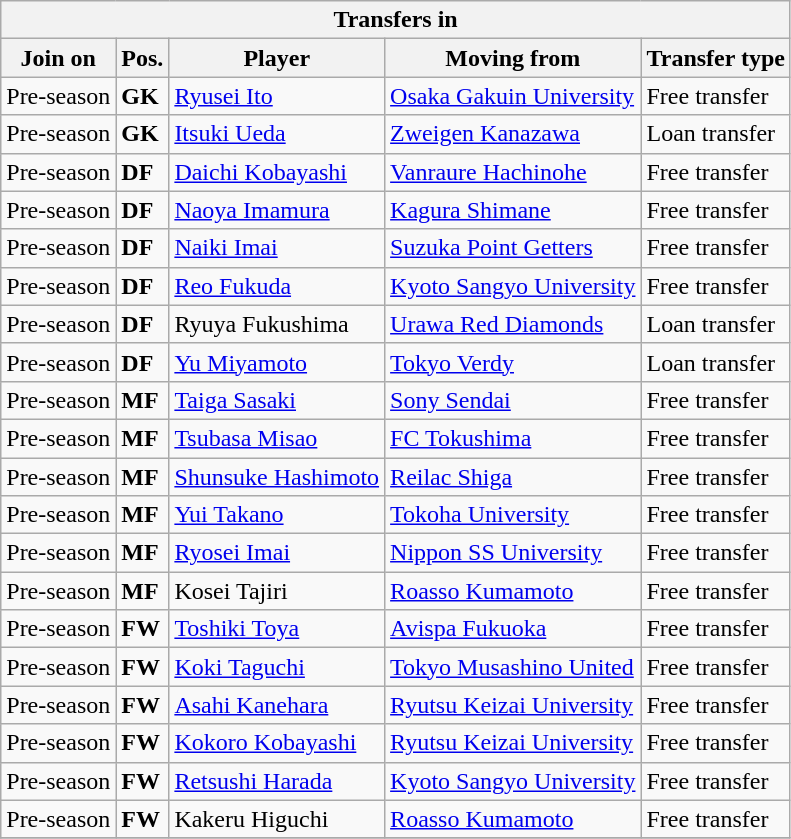<table class="wikitable sortable" style=“text-align:left;>
<tr>
<th colspan="5">Transfers in</th>
</tr>
<tr>
<th>Join on</th>
<th>Pos.</th>
<th>Player</th>
<th>Moving from</th>
<th>Transfer type</th>
</tr>
<tr>
<td>Pre-season</td>
<td><strong>GK</strong></td>
<td> <a href='#'>Ryusei Ito</a></td>
<td> <a href='#'>Osaka Gakuin University</a></td>
<td>Free transfer</td>
</tr>
<tr>
<td>Pre-season</td>
<td><strong>GK</strong></td>
<td> <a href='#'>Itsuki Ueda</a></td>
<td> <a href='#'>Zweigen Kanazawa</a></td>
<td>Loan transfer</td>
</tr>
<tr>
<td>Pre-season</td>
<td><strong>DF</strong></td>
<td> <a href='#'>Daichi Kobayashi</a></td>
<td> <a href='#'>Vanraure Hachinohe</a></td>
<td>Free transfer</td>
</tr>
<tr>
<td>Pre-season</td>
<td><strong>DF</strong></td>
<td> <a href='#'>Naoya Imamura</a></td>
<td> <a href='#'>Kagura Shimane</a></td>
<td>Free transfer</td>
</tr>
<tr>
<td>Pre-season</td>
<td><strong>DF</strong></td>
<td> <a href='#'>Naiki Imai</a></td>
<td> <a href='#'>Suzuka Point Getters</a></td>
<td>Free transfer</td>
</tr>
<tr>
<td>Pre-season</td>
<td><strong>DF</strong></td>
<td> <a href='#'>Reo Fukuda</a></td>
<td> <a href='#'>Kyoto Sangyo University</a></td>
<td>Free transfer</td>
</tr>
<tr>
<td>Pre-season</td>
<td><strong>DF</strong></td>
<td> Ryuya Fukushima</td>
<td> <a href='#'>Urawa Red Diamonds</a></td>
<td>Loan transfer</td>
</tr>
<tr>
<td>Pre-season</td>
<td><strong>DF</strong></td>
<td> <a href='#'>Yu Miyamoto</a></td>
<td> <a href='#'>Tokyo Verdy</a></td>
<td>Loan transfer</td>
</tr>
<tr>
<td>Pre-season</td>
<td><strong>MF</strong></td>
<td> <a href='#'>Taiga Sasaki</a></td>
<td> <a href='#'>Sony Sendai</a></td>
<td>Free transfer</td>
</tr>
<tr>
<td>Pre-season</td>
<td><strong>MF</strong></td>
<td> <a href='#'>Tsubasa Misao</a></td>
<td> <a href='#'>FC Tokushima</a></td>
<td>Free transfer</td>
</tr>
<tr>
<td>Pre-season</td>
<td><strong>MF</strong></td>
<td> <a href='#'>Shunsuke Hashimoto</a></td>
<td> <a href='#'>Reilac Shiga</a></td>
<td>Free transfer</td>
</tr>
<tr>
<td>Pre-season</td>
<td><strong>MF</strong></td>
<td> <a href='#'>Yui Takano</a></td>
<td> <a href='#'>Tokoha University</a></td>
<td>Free transfer</td>
</tr>
<tr>
<td>Pre-season</td>
<td><strong>MF</strong></td>
<td> <a href='#'>Ryosei Imai</a></td>
<td> <a href='#'>Nippon SS University</a></td>
<td>Free transfer</td>
</tr>
<tr>
<td>Pre-season</td>
<td><strong>MF</strong></td>
<td> Kosei Tajiri</td>
<td> <a href='#'>Roasso Kumamoto</a></td>
<td>Free transfer</td>
</tr>
<tr>
<td>Pre-season</td>
<td><strong>FW</strong></td>
<td> <a href='#'>Toshiki Toya</a></td>
<td> <a href='#'>Avispa Fukuoka</a></td>
<td>Free transfer</td>
</tr>
<tr>
<td>Pre-season</td>
<td><strong>FW</strong></td>
<td> <a href='#'>Koki Taguchi</a></td>
<td> <a href='#'>Tokyo Musashino United</a></td>
<td>Free transfer</td>
</tr>
<tr>
<td>Pre-season</td>
<td><strong>FW</strong></td>
<td> <a href='#'>Asahi Kanehara</a></td>
<td> <a href='#'>Ryutsu Keizai University</a></td>
<td>Free transfer</td>
</tr>
<tr>
<td>Pre-season</td>
<td><strong>FW</strong></td>
<td> <a href='#'>Kokoro Kobayashi</a></td>
<td> <a href='#'>Ryutsu Keizai University</a></td>
<td>Free transfer</td>
</tr>
<tr>
<td>Pre-season</td>
<td><strong>FW</strong></td>
<td> <a href='#'>Retsushi Harada</a></td>
<td> <a href='#'>Kyoto Sangyo University</a></td>
<td>Free transfer</td>
</tr>
<tr>
<td>Pre-season</td>
<td><strong>FW</strong></td>
<td> Kakeru Higuchi</td>
<td> <a href='#'>Roasso Kumamoto</a></td>
<td>Free transfer</td>
</tr>
<tr>
</tr>
</table>
